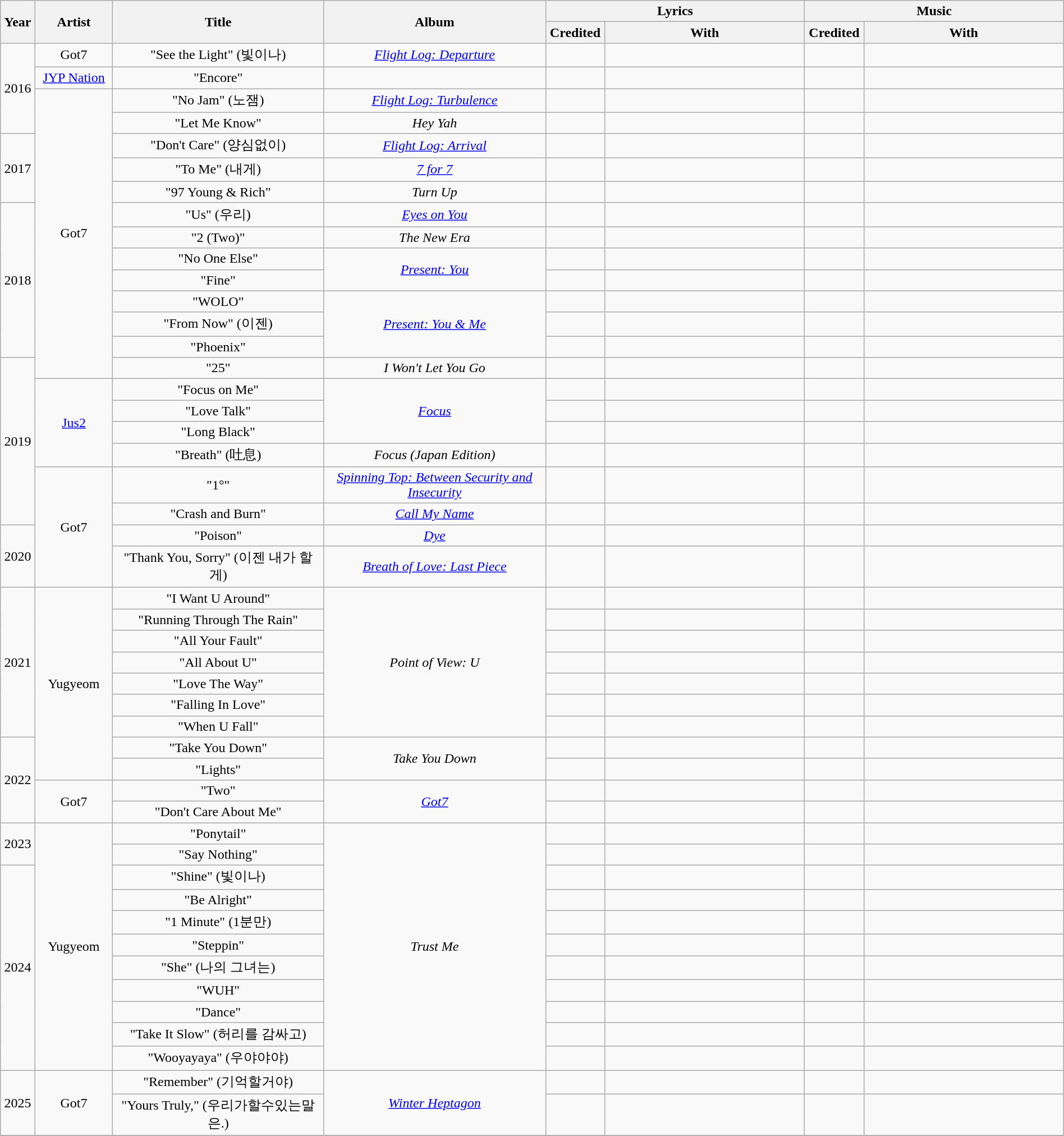<table class="wikitable" style="text-align:center; width:100%;">
<tr>
<th rowspan="2" style="width:3%;">Year</th>
<th rowspan="2" style="width:7%;">Artist</th>
<th rowspan="2" style="width:19%;">Title</th>
<th rowspan="2" style="width:20%;">Album</th>
<th colspan="2" style="width:23%;">Lyrics</th>
<th colspan="2" style="width:23%;">Music</th>
</tr>
<tr>
<th style="width:5%;">Credited</th>
<th style="width:18%;">With</th>
<th style="width:5%;">Credited</th>
<th style="width:18%;">With</th>
</tr>
<tr>
<td rowspan="4">2016</td>
<td>Got7</td>
<td>"See the Light" (빛이나)</td>
<td><em><a href='#'>Flight Log: Departure</a></em></td>
<td></td>
<td></td>
<td></td>
<td></td>
</tr>
<tr>
<td><a href='#'>JYP Nation</a></td>
<td>"Encore"</td>
<td></td>
<td></td>
<td></td>
<td></td>
<td></td>
</tr>
<tr>
<td rowspan="13">Got7</td>
<td>"No Jam" (노잼)</td>
<td><em><a href='#'>Flight Log: Turbulence</a></em></td>
<td></td>
<td></td>
<td></td>
<td></td>
</tr>
<tr>
<td>"Let Me Know"</td>
<td><em>Hey Yah</em></td>
<td></td>
<td></td>
<td></td>
<td></td>
</tr>
<tr>
<td rowspan="3">2017</td>
<td>"Don't Care" (양심없이)</td>
<td><em><a href='#'>Flight Log: Arrival</a></em></td>
<td></td>
<td></td>
<td></td>
<td></td>
</tr>
<tr>
<td>"To Me" (내게)</td>
<td><em><a href='#'>7 for 7</a></em></td>
<td></td>
<td></td>
<td></td>
<td></td>
</tr>
<tr>
<td>"97 Young & Rich"</td>
<td><em>Turn Up</em></td>
<td></td>
<td></td>
<td></td>
<td></td>
</tr>
<tr>
<td rowspan="7">2018</td>
<td>"Us" (우리)</td>
<td><em><a href='#'>Eyes on You</a></em></td>
<td></td>
<td></td>
<td></td>
<td></td>
</tr>
<tr>
<td>"2 (Two)"</td>
<td><em>The New Era</em></td>
<td></td>
<td></td>
<td></td>
<td></td>
</tr>
<tr>
<td>"No One Else"</td>
<td rowspan="2"><em><a href='#'>Present: You</a></em></td>
<td></td>
<td></td>
<td></td>
<td></td>
</tr>
<tr>
<td>"Fine"</td>
<td></td>
<td></td>
<td></td>
<td></td>
</tr>
<tr>
<td>"WOLO"</td>
<td rowspan="3"><em><a href='#'>Present: You & Me</a></em></td>
<td></td>
<td></td>
<td></td>
<td></td>
</tr>
<tr>
<td>"From Now" (이젠)</td>
<td></td>
<td></td>
<td></td>
<td></td>
</tr>
<tr>
<td>"Phoenix"</td>
<td></td>
<td></td>
<td></td>
<td></td>
</tr>
<tr>
<td rowspan="7">2019</td>
<td>"25"</td>
<td><em>I Won't Let You Go</em></td>
<td></td>
<td></td>
<td></td>
<td></td>
</tr>
<tr>
<td rowspan="4"><a href='#'>Jus2</a></td>
<td>"Focus on Me"</td>
<td rowspan="3"><em><a href='#'>Focus</a></em></td>
<td></td>
<td><a href='#'></a></td>
<td></td>
<td></td>
</tr>
<tr>
<td>"Love Talk"</td>
<td></td>
<td></td>
<td></td>
<td></td>
</tr>
<tr>
<td>"Long Black"</td>
<td></td>
<td></td>
<td></td>
<td></td>
</tr>
<tr>
<td>"Breath" (吐息)</td>
<td><em>Focus (Japan Edition)</em></td>
<td></td>
<td></td>
<td></td>
<td></td>
</tr>
<tr>
<td rowspan="4">Got7</td>
<td>"1°"</td>
<td><em><a href='#'>Spinning Top: Between Security and Insecurity</a></em></td>
<td></td>
<td></td>
<td></td>
<td></td>
</tr>
<tr>
<td>"Crash and Burn"</td>
<td><em><a href='#'>Call My Name</a></em></td>
<td></td>
<td></td>
<td></td>
<td></td>
</tr>
<tr>
<td rowspan="2">2020</td>
<td>"Poison"</td>
<td><em><a href='#'>Dye</a></em></td>
<td></td>
<td></td>
<td></td>
<td></td>
</tr>
<tr>
<td>"Thank You, Sorry" (이젠 내가 할게)</td>
<td><em><a href='#'>Breath of Love: Last Piece</a></em></td>
<td></td>
<td></td>
<td></td>
<td></td>
</tr>
<tr>
<td rowspan="7">2021</td>
<td rowspan="9">Yugyeom</td>
<td>"I Want U Around" </td>
<td rowspan="7"><em>Point of View: U</em></td>
<td></td>
<td></td>
<td></td>
<td></td>
</tr>
<tr>
<td>"Running Through The Rain"</td>
<td></td>
<td></td>
<td></td>
<td></td>
</tr>
<tr>
<td>"All Your Fault" </td>
<td></td>
<td></td>
<td></td>
<td></td>
</tr>
<tr>
<td>"All About U" </td>
<td></td>
<td></td>
<td></td>
<td></td>
</tr>
<tr>
<td>"Love The Way" </td>
<td></td>
<td></td>
<td></td>
<td></td>
</tr>
<tr>
<td>"Falling In Love"</td>
<td></td>
<td></td>
<td></td>
<td></td>
</tr>
<tr>
<td>"When U Fall"</td>
<td></td>
<td></td>
<td></td>
<td></td>
</tr>
<tr>
<td rowspan="4">2022</td>
<td>"Take You Down" </td>
<td rowspan="2"><em>Take You Down</em></td>
<td></td>
<td></td>
<td></td>
<td></td>
</tr>
<tr>
<td>"Lights"</td>
<td></td>
<td></td>
<td></td>
<td></td>
</tr>
<tr>
<td rowspan="2">Got7</td>
<td>"Two"</td>
<td rowspan="2"><a href='#'><em>Got7</em></a></td>
<td></td>
<td></td>
<td></td>
<td></td>
</tr>
<tr>
<td>"Don't Care About Me"</td>
<td></td>
<td></td>
<td></td>
<td></td>
</tr>
<tr>
<td rowspan="2">2023</td>
<td rowspan="11">Yugyeom</td>
<td>"Ponytail" </td>
<td rowspan="11"><em>Trust Me</em></td>
<td></td>
<td></td>
<td></td>
<td></td>
</tr>
<tr>
<td>"Say Nothing" </td>
<td></td>
<td></td>
<td></td>
<td></td>
</tr>
<tr>
<td rowspan="9">2024</td>
<td>"Shine" (빛이나) </td>
<td></td>
<td></td>
<td></td>
<td></td>
</tr>
<tr>
<td>"Be Alright" </td>
<td></td>
<td></td>
<td></td>
<td></td>
</tr>
<tr>
<td>"1 Minute" (1분만)</td>
<td></td>
<td></td>
<td></td>
<td></td>
</tr>
<tr>
<td>"Steppin"</td>
<td></td>
<td></td>
<td></td>
<td></td>
</tr>
<tr>
<td>"She" (나의 그녀는)</td>
<td></td>
<td></td>
<td></td>
<td></td>
</tr>
<tr>
<td>"WUH"</td>
<td></td>
<td></td>
<td></td>
<td></td>
</tr>
<tr>
<td>"Dance"</td>
<td></td>
<td></td>
<td></td>
<td></td>
</tr>
<tr>
<td>"Take It Slow" (허리를 감싸고)</td>
<td></td>
<td></td>
<td></td>
<td></td>
</tr>
<tr>
<td>"Wooyayaya" (우야야야)</td>
<td></td>
<td></td>
<td></td>
<td></td>
</tr>
<tr>
<td rowspan=2>2025</td>
<td rowspan=2>Got7</td>
<td>"Remember" (기억할거야)</td>
<td rowspan=2><em><a href='#'>Winter Heptagon</a></em></td>
<td></td>
<td></td>
<td></td>
<td></td>
</tr>
<tr>
<td>"Yours Truly," (우리가할수있는말은.)</td>
<td></td>
<td></td>
<td></td>
<td></td>
</tr>
<tr>
</tr>
</table>
